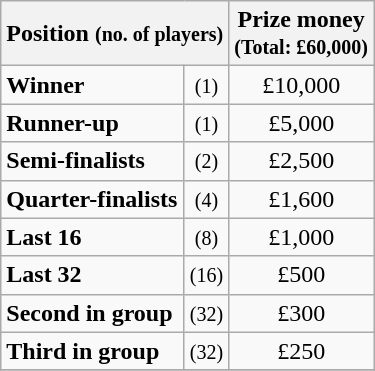<table class="wikitable">
<tr>
<th colspan=2>Position <small>(no. of players)</small></th>
<th>Prize money<br><small>(Total: £60,000)</small></th>
</tr>
<tr>
<td><strong>Winner</strong></td>
<td align=center><small>(1)</small></td>
<td align=center>£10,000</td>
</tr>
<tr>
<td><strong>Runner-up</strong></td>
<td align=center><small>(1)</small></td>
<td align=center>£5,000</td>
</tr>
<tr>
<td><strong>Semi-finalists</strong></td>
<td align=center><small>(2)</small></td>
<td align=center>£2,500</td>
</tr>
<tr>
<td><strong>Quarter-finalists</strong></td>
<td align=center><small>(4)</small></td>
<td align=center>£1,600</td>
</tr>
<tr>
<td><strong>Last 16</strong></td>
<td align=center><small>(8)</small></td>
<td align=center>£1,000</td>
</tr>
<tr>
<td><strong>Last 32</strong></td>
<td align=center><small>(16)</small></td>
<td align=center>£500</td>
</tr>
<tr>
<td><strong>Second in group</strong></td>
<td align=center><small>(32)</small></td>
<td align=center>£300</td>
</tr>
<tr>
<td><strong>Third in group</strong></td>
<td align=center><small>(32)</small></td>
<td align=center>£250</td>
</tr>
<tr>
</tr>
</table>
